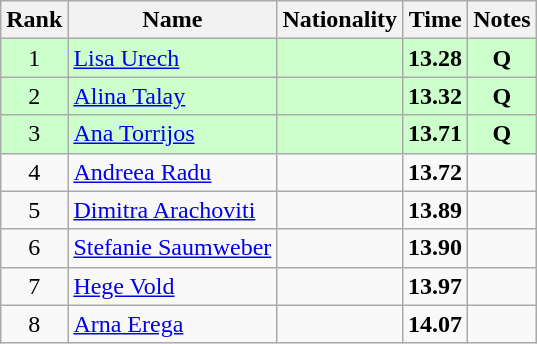<table class="wikitable sortable" style="text-align:center">
<tr>
<th>Rank</th>
<th>Name</th>
<th>Nationality</th>
<th>Time</th>
<th>Notes</th>
</tr>
<tr bgcolor=ccffcc>
<td>1</td>
<td align=left><a href='#'>Lisa Urech</a></td>
<td align=left></td>
<td><strong>13.28</strong></td>
<td><strong>Q</strong></td>
</tr>
<tr bgcolor=ccffcc>
<td>2</td>
<td align=left><a href='#'>Alina Talay</a></td>
<td align=left></td>
<td><strong>13.32</strong></td>
<td><strong>Q</strong></td>
</tr>
<tr bgcolor=ccffcc>
<td>3</td>
<td align=left><a href='#'>Ana Torrijos</a></td>
<td align=left></td>
<td><strong>13.71</strong></td>
<td><strong>Q</strong></td>
</tr>
<tr>
<td>4</td>
<td align=left><a href='#'>Andreea Radu</a></td>
<td align=left></td>
<td><strong>13.72</strong></td>
<td></td>
</tr>
<tr>
<td>5</td>
<td align=left><a href='#'>Dimitra Arachoviti</a></td>
<td align=left></td>
<td><strong>13.89</strong></td>
<td></td>
</tr>
<tr>
<td>6</td>
<td align=left><a href='#'>Stefanie Saumweber</a></td>
<td align=left></td>
<td><strong>13.90</strong></td>
<td></td>
</tr>
<tr>
<td>7</td>
<td align=left><a href='#'>Hege Vold</a></td>
<td align=left></td>
<td><strong>13.97</strong></td>
<td></td>
</tr>
<tr>
<td>8</td>
<td align=left><a href='#'>Arna Erega</a></td>
<td align=left></td>
<td><strong>14.07</strong></td>
<td></td>
</tr>
</table>
